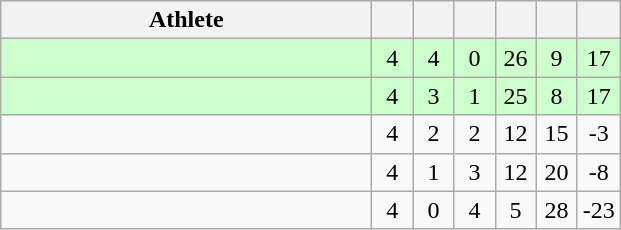<table class="wikitable" style="text-align:center;">
<tr>
<th width=240>Athlete</th>
<th width=20></th>
<th width=20></th>
<th width=20></th>
<th width=20></th>
<th width=20></th>
<th width=20></th>
</tr>
<tr bgcolor=ccffcc>
<td align="left"></td>
<td>4</td>
<td>4</td>
<td>0</td>
<td>26</td>
<td>9</td>
<td>17</td>
</tr>
<tr bgcolor=ccffcc>
<td align="left"></td>
<td>4</td>
<td>3</td>
<td>1</td>
<td>25</td>
<td>8</td>
<td>17</td>
</tr>
<tr>
<td align="left"></td>
<td>4</td>
<td>2</td>
<td>2</td>
<td>12</td>
<td>15</td>
<td>-3</td>
</tr>
<tr>
<td align="left"></td>
<td>4</td>
<td>1</td>
<td>3</td>
<td>12</td>
<td>20</td>
<td>-8</td>
</tr>
<tr>
<td align="left"></td>
<td>4</td>
<td>0</td>
<td>4</td>
<td>5</td>
<td>28</td>
<td>-23</td>
</tr>
</table>
